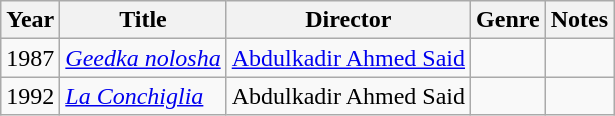<table class="wikitable sortable">
<tr>
<th>Year</th>
<th>Title</th>
<th>Director</th>
<th>Genre</th>
<th class="unsortable">Notes</th>
</tr>
<tr>
<td>1987</td>
<td><em><a href='#'>Geedka nolosha</a></em></td>
<td><a href='#'>Abdulkadir Ahmed Said</a></td>
<td></td>
<td></td>
</tr>
<tr>
<td>1992</td>
<td><em><a href='#'>La Conchiglia</a></em></td>
<td>Abdulkadir Ahmed Said</td>
<td></td>
<td></td>
</tr>
</table>
